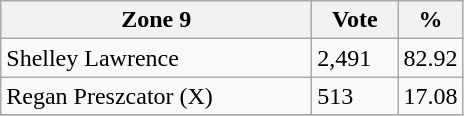<table class="wikitable">
<tr>
<th bgcolor="#DDDDFF" width="200px">Zone 9</th>
<th bgcolor="#DDDDFF" width="50px">Vote</th>
<th bgcolor="#DDDDFF" width="30px">%</th>
</tr>
<tr>
<td>Shelley Lawrence</td>
<td>2,491</td>
<td>82.92</td>
</tr>
<tr>
<td>Regan Preszcator (X)</td>
<td>513</td>
<td>17.08</td>
</tr>
<tr>
</tr>
</table>
